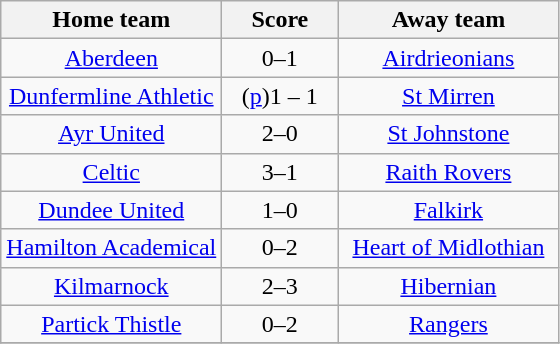<table class="wikitable" style="text-align: center">
<tr>
<th width=140>Home team</th>
<th width=70>Score</th>
<th width=140>Away team</th>
</tr>
<tr>
<td><a href='#'>Aberdeen</a></td>
<td>0–1</td>
<td><a href='#'>Airdrieonians</a></td>
</tr>
<tr>
<td><a href='#'>Dunfermline Athletic</a></td>
<td>(<a href='#'>p</a>)1 – 1</td>
<td><a href='#'>St Mirren</a></td>
</tr>
<tr>
<td><a href='#'>Ayr United</a></td>
<td>2–0</td>
<td><a href='#'>St Johnstone</a></td>
</tr>
<tr>
<td><a href='#'>Celtic</a></td>
<td>3–1</td>
<td><a href='#'>Raith Rovers</a></td>
</tr>
<tr>
<td><a href='#'>Dundee United</a></td>
<td>1–0</td>
<td><a href='#'>Falkirk</a></td>
</tr>
<tr>
<td><a href='#'>Hamilton Academical</a></td>
<td>0–2</td>
<td><a href='#'>Heart of Midlothian</a></td>
</tr>
<tr>
<td><a href='#'>Kilmarnock</a></td>
<td>2–3</td>
<td><a href='#'>Hibernian</a></td>
</tr>
<tr>
<td><a href='#'>Partick Thistle</a></td>
<td>0–2</td>
<td><a href='#'>Rangers</a></td>
</tr>
<tr>
</tr>
</table>
